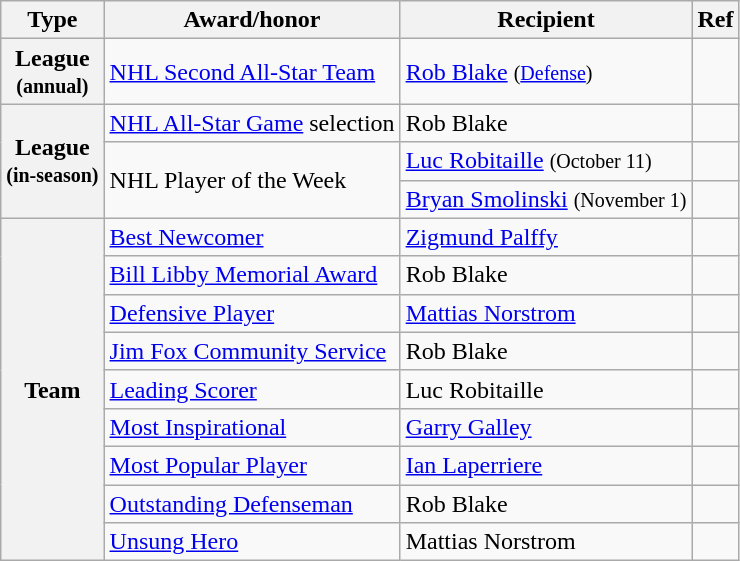<table class="wikitable">
<tr>
<th scope="col">Type</th>
<th scope="col">Award/honor</th>
<th scope="col">Recipient</th>
<th scope="col">Ref</th>
</tr>
<tr>
<th scope="row">League<br><small>(annual)</small></th>
<td><a href='#'>NHL Second All-Star Team</a></td>
<td><a href='#'>Rob Blake</a> <small>(<a href='#'>Defense</a>)</small></td>
<td></td>
</tr>
<tr>
<th scope="row" rowspan="3">League<br><small>(in-season)</small></th>
<td><a href='#'>NHL All-Star Game</a> selection</td>
<td>Rob Blake</td>
<td></td>
</tr>
<tr>
<td rowspan="2">NHL Player of the Week</td>
<td><a href='#'>Luc Robitaille</a> <small>(October 11)</small></td>
<td></td>
</tr>
<tr>
<td><a href='#'>Bryan Smolinski</a> <small>(November 1)</small></td>
<td></td>
</tr>
<tr>
<th scope="row" rowspan="10">Team</th>
<td><a href='#'>Best Newcomer</a></td>
<td><a href='#'>Zigmund Palffy</a></td>
<td></td>
</tr>
<tr>
<td><a href='#'>Bill Libby Memorial Award</a></td>
<td>Rob Blake</td>
<td></td>
</tr>
<tr>
<td><a href='#'>Defensive Player</a></td>
<td><a href='#'>Mattias Norstrom</a></td>
<td></td>
</tr>
<tr>
<td><a href='#'>Jim Fox Community Service</a></td>
<td>Rob Blake</td>
<td></td>
</tr>
<tr>
<td><a href='#'>Leading Scorer</a></td>
<td>Luc Robitaille</td>
<td></td>
</tr>
<tr>
<td><a href='#'>Most Inspirational</a></td>
<td><a href='#'>Garry Galley</a></td>
<td></td>
</tr>
<tr>
<td><a href='#'>Most Popular Player</a></td>
<td><a href='#'>Ian Laperriere</a></td>
<td></td>
</tr>
<tr>
<td><a href='#'>Outstanding Defenseman</a></td>
<td>Rob Blake</td>
<td></td>
</tr>
<tr>
<td><a href='#'>Unsung Hero</a></td>
<td>Mattias Norstrom</td>
<td></td>
</tr>
</table>
